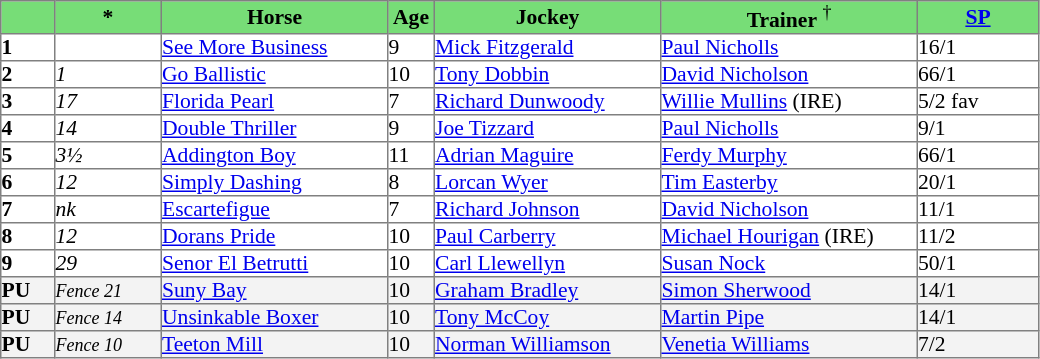<table border="1" cellpadding="0" style="border-collapse: collapse; font-size:90%">
<tr bgcolor="#77dd77" align="center">
<td width="35px"></td>
<td width="70px"><strong>*</strong></td>
<td width="150px"><strong>Horse</strong></td>
<td width="30px"><strong>Age</strong></td>
<td width="150px"><strong>Jockey</strong></td>
<td width="170px"><strong>Trainer</strong> <sup>†</sup></td>
<td width="80px"><strong><a href='#'>SP</a></strong></td>
</tr>
<tr>
<td><strong>1</strong></td>
<td></td>
<td><a href='#'>See More Business</a></td>
<td>9</td>
<td><a href='#'>Mick Fitzgerald</a></td>
<td><a href='#'>Paul Nicholls</a></td>
<td>16/1</td>
</tr>
<tr>
<td><strong>2</strong></td>
<td><em>1</em></td>
<td><a href='#'>Go Ballistic</a></td>
<td>10</td>
<td><a href='#'>Tony Dobbin</a></td>
<td><a href='#'>David Nicholson</a></td>
<td>66/1</td>
</tr>
<tr>
<td><strong>3</strong></td>
<td><em>17</em></td>
<td><a href='#'>Florida Pearl</a></td>
<td>7</td>
<td><a href='#'>Richard Dunwoody</a></td>
<td><a href='#'>Willie Mullins</a> (IRE)</td>
<td>5/2 fav</td>
</tr>
<tr>
<td><strong>4</strong></td>
<td><em>14</em></td>
<td><a href='#'>Double Thriller</a></td>
<td>9</td>
<td><a href='#'>Joe Tizzard</a></td>
<td><a href='#'>Paul Nicholls</a></td>
<td>9/1</td>
</tr>
<tr>
<td><strong>5</strong></td>
<td><em>3½</em></td>
<td><a href='#'>Addington Boy</a></td>
<td>11</td>
<td><a href='#'>Adrian Maguire</a></td>
<td><a href='#'>Ferdy Murphy</a></td>
<td>66/1</td>
</tr>
<tr>
<td><strong>6</strong></td>
<td><em>12</em></td>
<td><a href='#'>Simply Dashing</a></td>
<td>8</td>
<td><a href='#'>Lorcan Wyer</a></td>
<td><a href='#'>Tim Easterby</a></td>
<td>20/1</td>
</tr>
<tr>
<td><strong>7</strong></td>
<td><em>nk</em></td>
<td><a href='#'>Escartefigue</a></td>
<td>7</td>
<td><a href='#'>Richard Johnson</a></td>
<td><a href='#'>David Nicholson</a></td>
<td>11/1</td>
</tr>
<tr>
<td><strong>8</strong></td>
<td><em>12</em></td>
<td><a href='#'>Dorans Pride</a></td>
<td>10</td>
<td><a href='#'>Paul Carberry</a></td>
<td><a href='#'>Michael Hourigan</a> (IRE)</td>
<td>11/2</td>
</tr>
<tr>
<td><strong>9</strong></td>
<td><em>29</em></td>
<td><a href='#'>Senor El Betrutti</a></td>
<td>10</td>
<td><a href='#'>Carl Llewellyn</a></td>
<td><a href='#'>Susan Nock</a></td>
<td>50/1</td>
</tr>
<tr bgcolor="#f3f3f3">
<td><strong>PU</strong></td>
<td><small><em>Fence 21</em></small></td>
<td><a href='#'>Suny Bay</a></td>
<td>10</td>
<td><a href='#'>Graham Bradley</a></td>
<td><a href='#'>Simon Sherwood</a></td>
<td>14/1</td>
</tr>
<tr bgcolor="#f3f3f3">
<td><strong>PU</strong></td>
<td><small><em>Fence 14</em></small></td>
<td><a href='#'>Unsinkable Boxer</a></td>
<td>10</td>
<td><a href='#'>Tony McCoy</a></td>
<td><a href='#'>Martin Pipe</a></td>
<td>14/1</td>
</tr>
<tr bgcolor="#f3f3f3">
<td><strong>PU</strong></td>
<td><small><em>Fence 10</em></small></td>
<td><a href='#'>Teeton Mill</a></td>
<td>10</td>
<td><a href='#'>Norman Williamson</a></td>
<td><a href='#'>Venetia Williams</a></td>
<td>7/2</td>
</tr>
</table>
